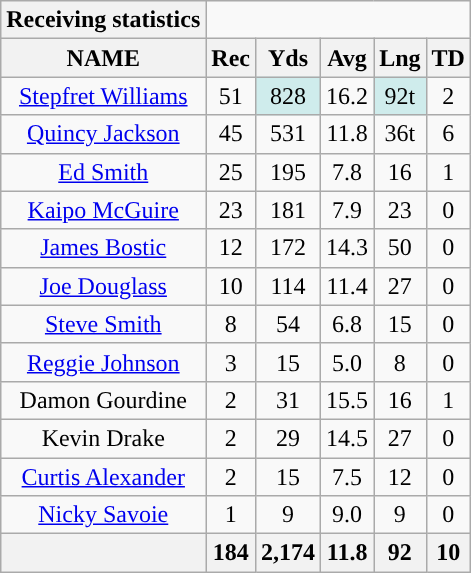<table class="wikitable sortable" style="text-align:center;">
<tr>
<th style="text-align:center;">Receiving statistics</th>
</tr>
<tr>
<th>NAME</th>
<th>Rec</th>
<th>Yds</th>
<th>Avg</th>
<th>Lng</th>
<th>TD</th>
</tr>
<tr>
<td><a href='#'>Stepfret Williams</a></td>
<td>51</td>
<td style="background:#cfecec;">828</td>
<td>16.2</td>
<td style="background:#cfecec;">92t</td>
<td>2</td>
</tr>
<tr>
<td><a href='#'>Quincy Jackson</a></td>
<td>45</td>
<td>531</td>
<td>11.8</td>
<td>36t</td>
<td>6</td>
</tr>
<tr>
<td><a href='#'>Ed Smith</a></td>
<td>25</td>
<td>195</td>
<td>7.8</td>
<td>16</td>
<td>1</td>
</tr>
<tr>
<td><a href='#'>Kaipo McGuire</a></td>
<td>23</td>
<td>181</td>
<td>7.9</td>
<td>23</td>
<td>0</td>
</tr>
<tr>
<td><a href='#'>James Bostic</a></td>
<td>12</td>
<td>172</td>
<td>14.3</td>
<td>50</td>
<td>0</td>
</tr>
<tr>
<td><a href='#'>Joe Douglass</a></td>
<td>10</td>
<td>114</td>
<td>11.4</td>
<td>27</td>
<td>0</td>
</tr>
<tr>
<td><a href='#'>Steve Smith</a></td>
<td>8</td>
<td>54</td>
<td>6.8</td>
<td>15</td>
<td>0</td>
</tr>
<tr>
<td><a href='#'>Reggie Johnson</a></td>
<td>3</td>
<td>15</td>
<td>5.0</td>
<td>8</td>
<td>0</td>
</tr>
<tr>
<td>Damon Gourdine</td>
<td>2</td>
<td>31</td>
<td>15.5</td>
<td>16</td>
<td>1</td>
</tr>
<tr>
<td>Kevin Drake</td>
<td>2</td>
<td>29</td>
<td>14.5</td>
<td>27</td>
<td>0</td>
</tr>
<tr>
<td><a href='#'>Curtis Alexander</a></td>
<td>2</td>
<td>15</td>
<td>7.5</td>
<td>12</td>
<td>0</td>
</tr>
<tr>
<td><a href='#'>Nicky Savoie</a></td>
<td>1</td>
<td>9</td>
<td>9.0</td>
<td>9</td>
<td>0</td>
</tr>
<tr>
<th colspan="1"></th>
<th>184</th>
<th>2,174</th>
<th>11.8</th>
<th>92</th>
<th>10</th>
</tr>
</table>
